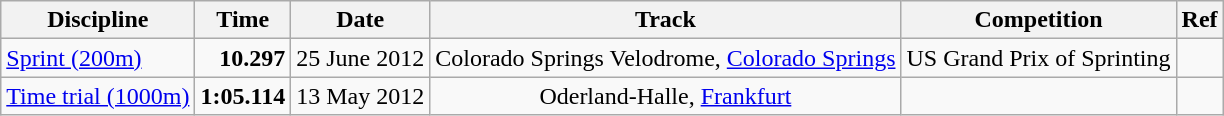<table class="wikitable">
<tr>
<th>Discipline</th>
<th>Time</th>
<th>Date</th>
<th>Track</th>
<th>Competition</th>
<th>Ref</th>
</tr>
<tr>
<td><a href='#'>Sprint (200m)</a></td>
<td align=right><strong>10.297</strong></td>
<td align=center>25 June 2012</td>
<td align=center>Colorado Springs Velodrome, <a href='#'>Colorado Springs</a></td>
<td align=center>US Grand Prix of Sprinting</td>
<td align=center></td>
</tr>
<tr>
<td><a href='#'>Time trial (1000m)</a></td>
<td align=right><strong>1:05.114</strong></td>
<td align=center>13 May 2012</td>
<td align=center>Oderland-Halle, <a href='#'>Frankfurt</a></td>
<td></td>
<td></td>
</tr>
</table>
